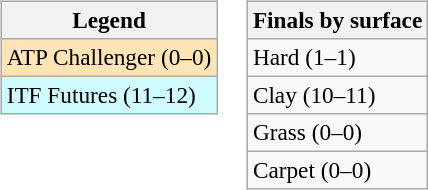<table>
<tr valign=top>
<td><br><table class=wikitable style=font-size:97%>
<tr>
<th>Legend</th>
</tr>
<tr bgcolor=moccasin>
<td>ATP Challenger (0–0)</td>
</tr>
<tr bgcolor=cffcff>
<td>ITF Futures (11–12)</td>
</tr>
</table>
</td>
<td><br><table class=wikitable style=font-size:97%>
<tr>
<th>Finals by surface</th>
</tr>
<tr>
<td>Hard (1–1)</td>
</tr>
<tr>
<td>Clay (10–11)</td>
</tr>
<tr>
<td>Grass (0–0)</td>
</tr>
<tr>
<td>Carpet (0–0)</td>
</tr>
</table>
</td>
</tr>
</table>
